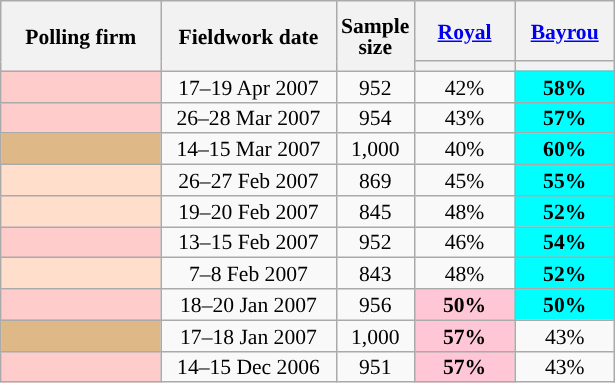<table class="wikitable sortable" style="text-align:center;font-size:90%;line-height:14px;">
<tr style="height:40px;">
<th style="width:100px;" rowspan="2">Polling firm</th>
<th style="width:110px;" rowspan="2">Fieldwork date</th>
<th style="width:35px;" rowspan="2">Sample<br>size</th>
<th class="unsortable" style="width:60px;"><a href='#'>Royal</a><br></th>
<th class="unsortable" style="width:60px;"><a href='#'>Bayrou</a><br></th>
</tr>
<tr>
<th style="background:"></th>
<th style="background:"></th>
</tr>
<tr>
<td style="background:#FFCCCC;"></td>
<td data-sort-value="2007-04-19">17–19 Apr 2007</td>
<td>952</td>
<td>42%</td>
<td style="background:#00FFFF;"><strong>58%</strong></td>
</tr>
<tr>
<td style="background:#FFCCCC;"></td>
<td data-sort-value="2007-03-28">26–28 Mar 2007</td>
<td>954</td>
<td>43%</td>
<td style="background:#00FFFF;"><strong>57%</strong></td>
</tr>
<tr>
<td style="background:burlywood;"></td>
<td data-sort-value="2007-03-15">14–15 Mar 2007</td>
<td>1,000</td>
<td>40%</td>
<td style="background:#00FFFF;"><strong>60%</strong></td>
</tr>
<tr>
<td style="background:#FFDFCC;"></td>
<td data-sort-value="2007-02-27">26–27 Feb 2007</td>
<td>869</td>
<td>45%</td>
<td style="background:#00FFFF;"><strong>55%</strong></td>
</tr>
<tr>
<td style="background:#FFDFCC;"></td>
<td data-sort-value="2007-02-20">19–20 Feb 2007</td>
<td>845</td>
<td>48%</td>
<td style="background:#00FFFF;"><strong>52%</strong></td>
</tr>
<tr>
<td style="background:#FFCCCC;"></td>
<td data-sort-value="2007-02-15">13–15 Feb 2007</td>
<td>952</td>
<td>46%</td>
<td style="background:#00FFFF;"><strong>54%</strong></td>
</tr>
<tr>
<td style="background:#FFDFCC;"></td>
<td data-sort-value="2007-02-08">7–8 Feb 2007</td>
<td>843</td>
<td>48%</td>
<td style="background:#00FFFF;"><strong>52%</strong></td>
</tr>
<tr>
<td style="background:#FFCCCC;"></td>
<td data-sort-value="2007-01-20">18–20 Jan 2007</td>
<td>956</td>
<td style="background:#FFC6D5;"><strong>50%</strong></td>
<td style="background:#00FFFF;"><strong>50%</strong></td>
</tr>
<tr>
<td style="background:burlywood;"></td>
<td data-sort-value="2007-01-18">17–18 Jan 2007</td>
<td>1,000</td>
<td style="background:#FFC6D5;"><strong>57%</strong></td>
<td>43%</td>
</tr>
<tr>
<td style="background:#FFCCCC;"></td>
<td data-sort-value="2006-12-15">14–15 Dec 2006</td>
<td>951</td>
<td style="background:#FFC6D5;"><strong>57%</strong></td>
<td>43%</td>
</tr>
</table>
